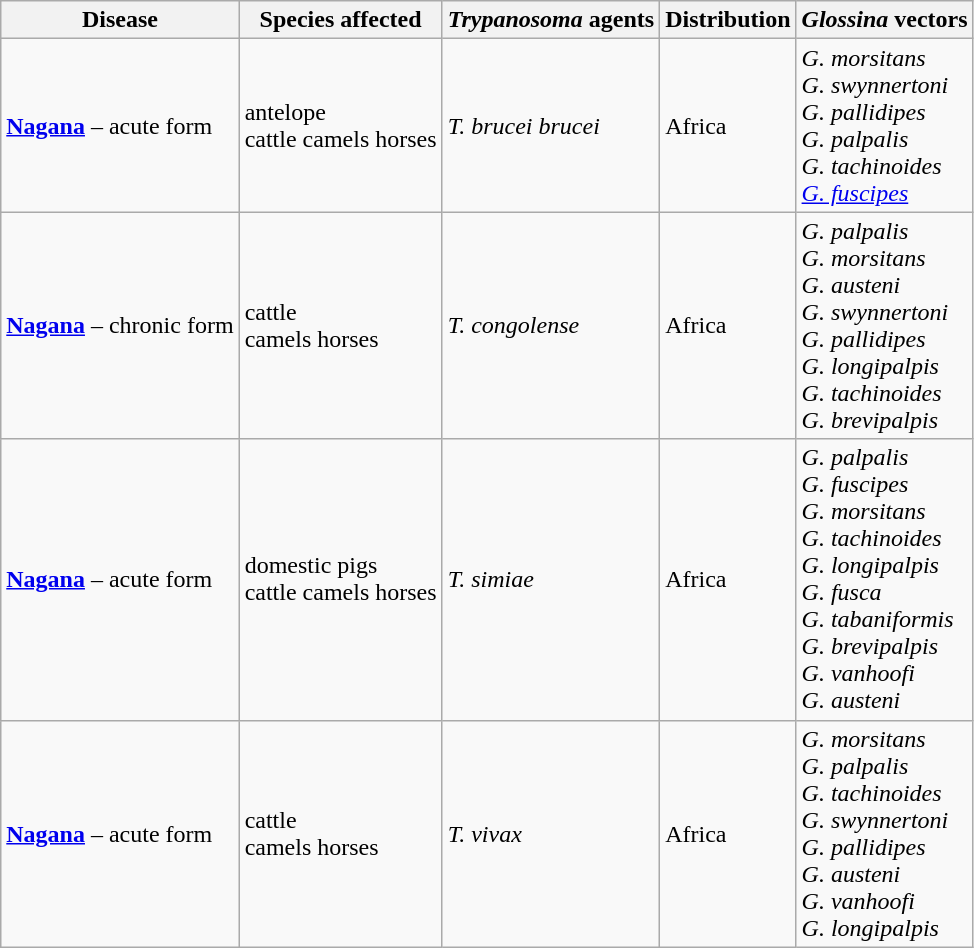<table class="wikitable">
<tr>
<th>Disease</th>
<th>Species affected</th>
<th><em>Trypanosoma</em> agents</th>
<th>Distribution</th>
<th><em>Glossina</em> vectors</th>
</tr>
<tr>
<td><strong><a href='#'>Nagana</a></strong> – acute form</td>
<td>antelope<br>cattle
camels
horses</td>
<td><em>T. brucei brucei</em></td>
<td>Africa</td>
<td><em>G. morsitans</em><br><em>G. swynnertoni</em><br><em>G. pallidipes</em><br><em>G. palpalis</em><br><em>G. tachinoides</em><br><em><a href='#'>G. fuscipes</a></em></td>
</tr>
<tr>
<td><strong><a href='#'>Nagana</a></strong> – chronic form</td>
<td>cattle<br>camels
horses</td>
<td><em>T. congolense</em></td>
<td>Africa</td>
<td><em>G. palpalis</em><br><em>G. morsitans</em><br><em>G. austeni</em><br><em>G. swynnertoni</em><br><em>G. pallidipes</em><br><em>G. longipalpis</em><br><em>G. tachinoides</em><br><em>G. brevipalpis</em></td>
</tr>
<tr>
<td><strong><a href='#'>Nagana</a></strong> – acute form</td>
<td>domestic pigs<br>cattle
camels
horses</td>
<td><em>T. simiae</em></td>
<td>Africa</td>
<td><em>G. palpalis</em><br><em>G. fuscipes</em><br><em>G. morsitans</em><br><em>G. tachinoides</em><br><em>G. longipalpis</em><br><em>G. fusca</em><br><em>G. tabaniformis</em><br><em>G. brevipalpis</em><br><em>G. vanhoofi</em><br><em>G. austeni</em></td>
</tr>
<tr>
<td><strong><a href='#'>Nagana</a></strong> – acute form</td>
<td>cattle<br>camels
horses</td>
<td><em>T. vivax</em></td>
<td>Africa</td>
<td><em>G. morsitans</em><br><em>G. palpalis</em><br><em>G. tachinoides</em><br><em>G. swynnertoni</em><br><em>G. pallidipes</em><br><em>G. austeni</em><br><em>G. vanhoofi</em><br><em>G. longipalpis</em></td>
</tr>
</table>
